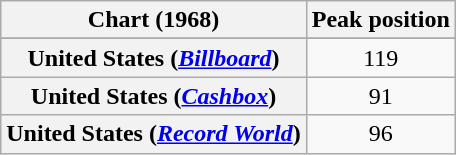<table class="wikitable sortable plainrowheaders">
<tr>
<th>Chart (1968)</th>
<th>Peak position</th>
</tr>
<tr>
</tr>
<tr>
<th scope="row">United States (<em><a href='#'>Billboard</a></em>)</th>
<td style="text-align:center;">119</td>
</tr>
<tr>
<th scope="row">United States (<em><a href='#'>Cashbox</a></em>)</th>
<td style="text-align:center;">91</td>
</tr>
<tr>
<th scope="row">United States (<em><a href='#'>Record World</a></em>)</th>
<td style="text-align:center;">96</td>
</tr>
</table>
